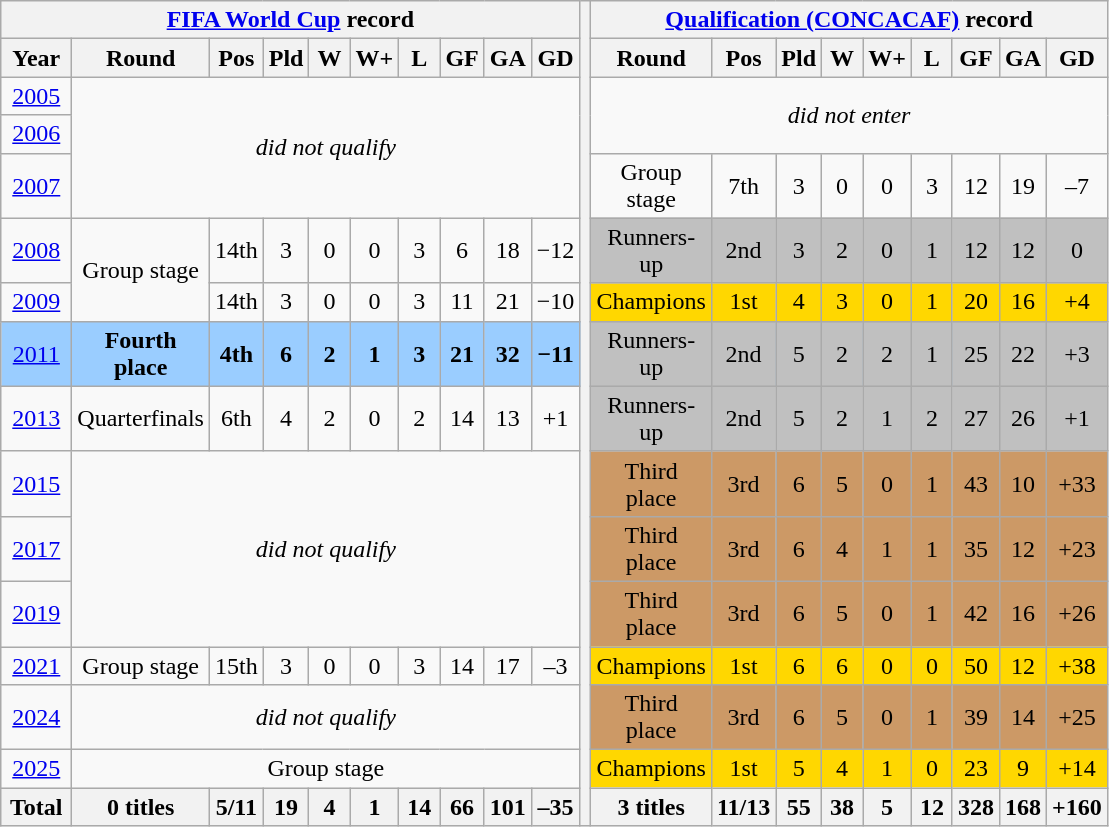<table class="wikitable" style="text-align: center;">
<tr>
<th colspan=10><a href='#'>FIFA World Cup</a> record</th>
<th width=1% rowspan="16"></th>
<th colspan=10><a href='#'>Qualification (CONCACAF)</a> record</th>
</tr>
<tr>
<th width=40>Year</th>
<th width=50>Round</th>
<th width=20>Pos</th>
<th width=20>Pld</th>
<th width=20>W</th>
<th width=20>W+</th>
<th width=20>L</th>
<th width=20>GF</th>
<th width=20>GA</th>
<th width=20>GD</th>
<th width=50>Round</th>
<th width=20>Pos</th>
<th width=20>Pld</th>
<th width=20>W</th>
<th width=20>W+</th>
<th width=20>L</th>
<th width=20>GF</th>
<th width=20>GA</th>
<th width=20>GD</th>
</tr>
<tr>
<td> <a href='#'>2005</a></td>
<td rowspan=3 colspan=9><em>did not qualify</em></td>
<td rowspan=2 colspan=9><em>did not enter</em></td>
</tr>
<tr>
<td> <a href='#'>2006</a></td>
</tr>
<tr>
<td> <a href='#'>2007</a></td>
<td>Group stage</td>
<td>7th</td>
<td>3</td>
<td>0</td>
<td>0</td>
<td>3</td>
<td>12</td>
<td>19</td>
<td>–7</td>
</tr>
<tr>
<td> <a href='#'>2008</a></td>
<td rowspan=2>Group stage</td>
<td>14th</td>
<td>3</td>
<td>0</td>
<td>0</td>
<td>3</td>
<td>6</td>
<td>18</td>
<td>−12</td>
<td bgcolor=silver>Runners-up</td>
<td bgcolor=silver>2nd</td>
<td bgcolor=silver>3</td>
<td bgcolor=silver>2</td>
<td bgcolor=silver>0</td>
<td bgcolor=silver>1</td>
<td bgcolor=silver>12</td>
<td bgcolor=silver>12</td>
<td bgcolor=silver>0</td>
</tr>
<tr>
<td> <a href='#'>2009</a></td>
<td>14th</td>
<td>3</td>
<td>0</td>
<td>0</td>
<td>3</td>
<td>11</td>
<td>21</td>
<td>−10</td>
<td bgcolor=gold>Champions</td>
<td bgcolor=gold>1st</td>
<td bgcolor=gold>4</td>
<td bgcolor=gold>3</td>
<td bgcolor=gold>0</td>
<td bgcolor=gold>1</td>
<td bgcolor=gold>20</td>
<td bgcolor=gold>16</td>
<td bgcolor=gold>+4</td>
</tr>
<tr bgcolor=#9acdff>
<td> <a href='#'>2011</a></td>
<td><strong>Fourth place</strong></td>
<td><strong>4th</strong></td>
<td><strong>6</strong></td>
<td><strong>2</strong></td>
<td><strong>1</strong></td>
<td><strong>3</strong></td>
<td><strong>21</strong></td>
<td><strong>32</strong></td>
<td><strong>−11</strong></td>
<td bgcolor=silver>Runners-up</td>
<td bgcolor=silver>2nd</td>
<td bgcolor=silver>5</td>
<td bgcolor=silver>2</td>
<td bgcolor=silver>2</td>
<td bgcolor=silver>1</td>
<td bgcolor=silver>25</td>
<td bgcolor=silver>22</td>
<td bgcolor=silver>+3</td>
</tr>
<tr>
<td> <a href='#'>2013</a></td>
<td>Quarterfinals</td>
<td>6th</td>
<td>4</td>
<td>2</td>
<td>0</td>
<td>2</td>
<td>14</td>
<td>13</td>
<td>+1</td>
<td bgcolor=silver>Runners-up</td>
<td bgcolor=silver>2nd</td>
<td bgcolor=silver>5</td>
<td bgcolor=silver>2</td>
<td bgcolor=silver>1</td>
<td bgcolor=silver>2</td>
<td bgcolor=silver>27</td>
<td bgcolor=silver>26</td>
<td bgcolor=silver>+1</td>
</tr>
<tr>
<td> <a href='#'>2015</a></td>
<td rowspan=3 colspan=9><em>did not qualify</em></td>
<td bgcolor=#c96>Third place</td>
<td bgcolor=#c96>3rd</td>
<td bgcolor=#c96>6</td>
<td bgcolor=#c96>5</td>
<td bgcolor=#c96>0</td>
<td bgcolor=#c96>1</td>
<td bgcolor=#c96>43</td>
<td bgcolor=#c96>10</td>
<td bgcolor=#c96>+33</td>
</tr>
<tr>
<td> <a href='#'>2017</a></td>
<td bgcolor=#c96>Third place</td>
<td bgcolor=#c96>3rd</td>
<td bgcolor=#c96>6</td>
<td bgcolor=#c96>4</td>
<td bgcolor=#c96>1</td>
<td bgcolor=#c96>1</td>
<td bgcolor=#c96>35</td>
<td bgcolor=#c96>12</td>
<td bgcolor=#c96>+23</td>
</tr>
<tr>
<td> <a href='#'>2019</a></td>
<td bgcolor=#c96>Third place</td>
<td bgcolor=#c96>3rd</td>
<td bgcolor=#c96>6</td>
<td bgcolor=#c96>5</td>
<td bgcolor=#c96>0</td>
<td bgcolor=#c96>1</td>
<td bgcolor=#c96>42</td>
<td bgcolor=#c96>16</td>
<td bgcolor=#c96>+26</td>
</tr>
<tr>
<td> <a href='#'>2021</a></td>
<td>Group stage</td>
<td>15th</td>
<td>3</td>
<td>0</td>
<td>0</td>
<td>3</td>
<td>14</td>
<td>17</td>
<td>–3</td>
<td bgcolor=gold>Champions</td>
<td bgcolor=gold>1st</td>
<td bgcolor=gold>6</td>
<td bgcolor=gold>6</td>
<td bgcolor=gold>0</td>
<td bgcolor=gold>0</td>
<td bgcolor=gold>50</td>
<td bgcolor=gold>12</td>
<td bgcolor=gold>+38</td>
</tr>
<tr>
<td> <a href='#'>2024</a></td>
<td colspan=9><em>did not qualify</em></td>
<td bgcolor=#c96>Third place</td>
<td bgcolor=#c96>3rd</td>
<td bgcolor=#c96>6</td>
<td bgcolor=#c96>5</td>
<td bgcolor=#c96>0</td>
<td bgcolor=#c96>1</td>
<td bgcolor=#c96>39</td>
<td bgcolor=#c96>14</td>
<td bgcolor=#c96>+25</td>
</tr>
<tr>
<td> <a href='#'>2025</a></td>
<td colspan=9>Group stage</td>
<td bgcolor=gold>Champions</td>
<td bgcolor=gold>1st</td>
<td bgcolor=gold>5</td>
<td bgcolor=gold>4</td>
<td bgcolor=gold>1</td>
<td bgcolor=gold>0</td>
<td bgcolor=gold>23</td>
<td bgcolor=gold>9</td>
<td bgcolor=gold>+14</td>
</tr>
<tr>
<th>Total</th>
<th>0 titles</th>
<th>5/11</th>
<th>19</th>
<th>4</th>
<th>1</th>
<th>14</th>
<th>66</th>
<th>101</th>
<th>–35</th>
<th>3 titles</th>
<th>11/13</th>
<th>55</th>
<th>38</th>
<th>5</th>
<th>12</th>
<th>328</th>
<th>168</th>
<th>+160</th>
</tr>
</table>
